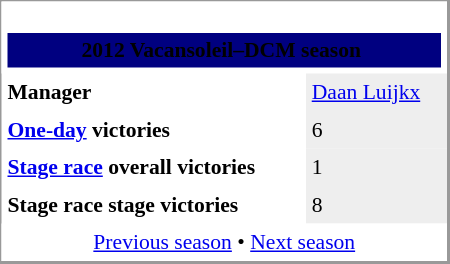<table align="right" cellpadding="4" cellspacing="0" style="margin-left:1em; width:300px; font-size:90%; border:1px solid #999; border-right-width:2px; border-bottom-width:2px; background-color:white;">
<tr>
<th colspan="2" style="background-color:white;"><br><table style="background:#000080;text-align:center;width:100%;">
<tr>
<td style="background:#000080;" align="center" width="100%"><span> 2012 Vacansoleil–DCM season</span></td>
<td padding=15px></td>
</tr>
</table>
</th>
</tr>
<tr>
<td><strong>Manager</strong></td>
<td bgcolor=#EEEEEE><a href='#'>Daan Luijkx</a></td>
</tr>
<tr>
<td><strong><a href='#'>One-day</a> victories</strong></td>
<td bgcolor=#EEEEEE>6</td>
</tr>
<tr>
<td><strong><a href='#'>Stage race</a> overall victories</strong></td>
<td bgcolor=#EEEEEE>1</td>
</tr>
<tr>
<td><strong>Stage race stage victories</strong></td>
<td bgcolor=#EEEEEE>8</td>
</tr>
<tr>
<td colspan="2" bgcolor="white" align="center"><a href='#'>Previous season</a> • <a href='#'>Next season</a></td>
</tr>
</table>
